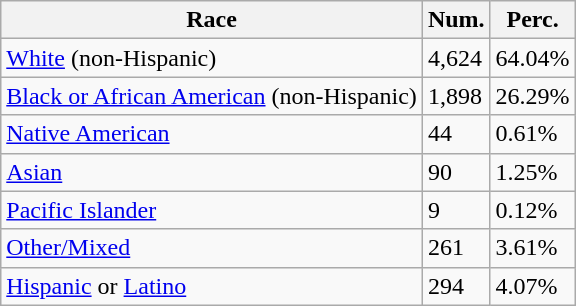<table class="wikitable">
<tr>
<th>Race</th>
<th>Num.</th>
<th>Perc.</th>
</tr>
<tr>
<td><a href='#'>White</a> (non-Hispanic)</td>
<td>4,624</td>
<td>64.04%</td>
</tr>
<tr>
<td><a href='#'>Black or African American</a> (non-Hispanic)</td>
<td>1,898</td>
<td>26.29%</td>
</tr>
<tr>
<td><a href='#'>Native American</a></td>
<td>44</td>
<td>0.61%</td>
</tr>
<tr>
<td><a href='#'>Asian</a></td>
<td>90</td>
<td>1.25%</td>
</tr>
<tr>
<td><a href='#'>Pacific Islander</a></td>
<td>9</td>
<td>0.12%</td>
</tr>
<tr>
<td><a href='#'>Other/Mixed</a></td>
<td>261</td>
<td>3.61%</td>
</tr>
<tr>
<td><a href='#'>Hispanic</a> or <a href='#'>Latino</a></td>
<td>294</td>
<td>4.07%</td>
</tr>
</table>
